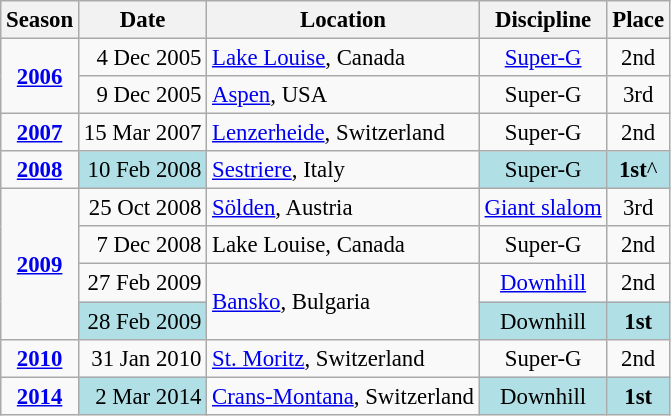<table class="wikitable" style="text-align:center; font-size:95%;">
<tr>
<th>Season</th>
<th>Date</th>
<th>Location</th>
<th>Discipline</th>
<th>Place</th>
</tr>
<tr>
<td rowspan=2><strong><a href='#'>2006</a></strong></td>
<td align=right>4 Dec 2005</td>
<td align=left><a href='#'>Lake Louise</a>, Canada</td>
<td><a href='#'>Super-G</a></td>
<td>2nd</td>
</tr>
<tr>
<td align=right>9 Dec 2005</td>
<td align=left><a href='#'>Aspen</a>, USA</td>
<td>Super-G</td>
<td>3rd</td>
</tr>
<tr>
<td><strong><a href='#'>2007</a></strong></td>
<td align=right>15 Mar 2007</td>
<td align=left><a href='#'>Lenzerheide</a>, Switzerland</td>
<td>Super-G</td>
<td>2nd</td>
</tr>
<tr>
<td><strong><a href='#'>2008</a></strong></td>
<td align=right bgcolor="#BOEOE6">10 Feb 2008</td>
<td align=left><a href='#'>Sestriere</a>, Italy</td>
<td bgcolor="#BOEOE6">Super-G</td>
<td bgcolor="#BOEOE6"><strong>1st</strong>^</td>
</tr>
<tr>
<td rowspan=4><strong><a href='#'>2009</a></strong></td>
<td align=right>25 Oct 2008</td>
<td align=left><a href='#'>Sölden</a>, Austria</td>
<td><a href='#'>Giant slalom</a></td>
<td align=center>3rd</td>
</tr>
<tr>
<td align=right>7 Dec 2008</td>
<td align=left>Lake Louise, Canada</td>
<td>Super-G</td>
<td>2nd</td>
</tr>
<tr>
<td align=right>27 Feb 2009</td>
<td rowspan=2 align=left><a href='#'>Bansko</a>, Bulgaria</td>
<td align=center><a href='#'>Downhill</a></td>
<td align=center>2nd</td>
</tr>
<tr>
<td align=right bgcolor="#BOEOE6">28 Feb 2009</td>
<td bgcolor="#BOEOE6">Downhill</td>
<td bgcolor="#BOEOE6"><strong>1st</strong></td>
</tr>
<tr>
<td><strong><a href='#'>2010</a></strong></td>
<td align=right>31 Jan 2010</td>
<td align=left><a href='#'>St. Moritz</a>, Switzerland</td>
<td>Super-G</td>
<td>2nd</td>
</tr>
<tr>
<td><strong><a href='#'>2014</a></strong></td>
<td align=right bgcolor="#BOEOE6">2 Mar 2014</td>
<td><a href='#'>Crans-Montana</a>, Switzerland</td>
<td bgcolor="#BOEOE6">Downhill</td>
<td bgcolor="#BOEOE6"><strong>1st</strong></td>
</tr>
</table>
